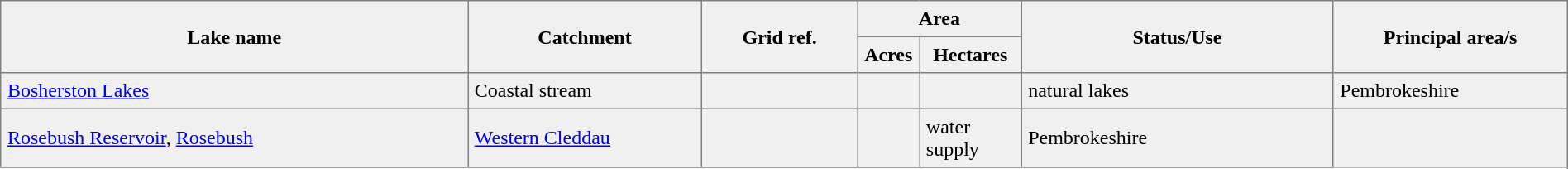<table border=1 cellspacing=0 cellpadding=5 style="border-collapse: collapse; background:#f0f0f0;" class="sortable">
<tr>
<th rowspan=2 width=30%>Lake name</th>
<th rowspan=2 width=15%>Catchment</th>
<th rowspan=2 width=10%>Grid ref.</th>
<th colspan=2 width=10%>Area</th>
<th rowspan=2 width=20%>Status/Use</th>
<th rowspan=2 width=15%>Principal area/s</th>
</tr>
<tr>
<th>Acres</th>
<th>Hectares</th>
</tr>
<tr>
<td><a href='#'>Bosherston Lakes</a></td>
<td>Coastal stream</td>
<td></td>
<td></td>
<td></td>
<td>natural lakes</td>
<td>Pembrokeshire</td>
</tr>
<tr>
<td><a href='#'>Rosebush Reservoir</a>, <a href='#'>Rosebush</a></td>
<td><a href='#'>Western Cleddau</a></td>
<td></td>
<td></td>
<td>water supply</td>
<td>Pembrokeshire</td>
</tr>
<tr>
</tr>
</table>
